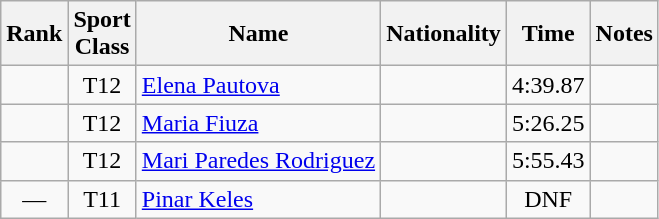<table class="wikitable sortable" style="text-align:center">
<tr>
<th>Rank</th>
<th>Sport<br>Class</th>
<th>Name</th>
<th>Nationality</th>
<th>Time</th>
<th>Notes</th>
</tr>
<tr>
<td></td>
<td>T12</td>
<td align=left><a href='#'>Elena Pautova</a></td>
<td align=left></td>
<td>4:39.87</td>
<td></td>
</tr>
<tr>
<td></td>
<td>T12</td>
<td align=left><a href='#'>Maria Fiuza</a></td>
<td align=left></td>
<td>5:26.25</td>
<td></td>
</tr>
<tr>
<td></td>
<td>T12</td>
<td align=left><a href='#'>Mari Paredes Rodriguez</a></td>
<td align=left></td>
<td>5:55.43</td>
<td></td>
</tr>
<tr>
<td>—</td>
<td>T11</td>
<td align=left><a href='#'>Pinar Keles</a></td>
<td align=left></td>
<td>DNF</td>
<td></td>
</tr>
</table>
